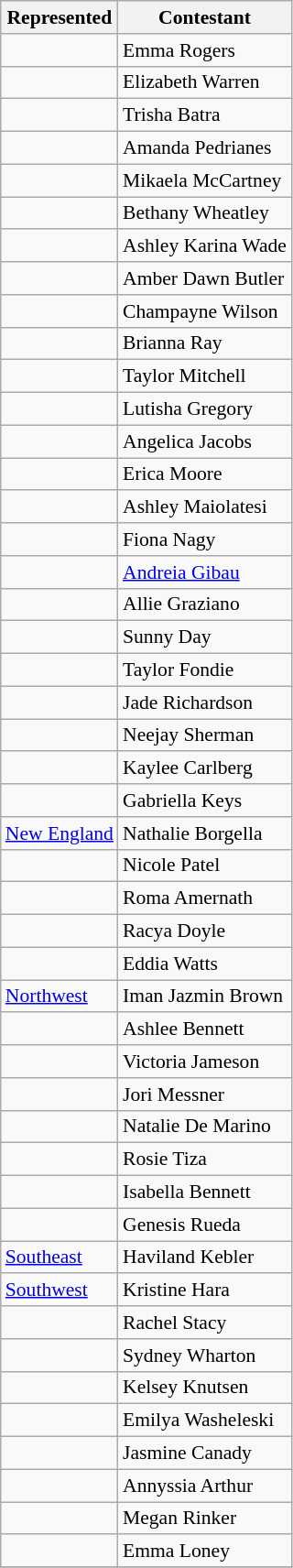<table class="wikitable sortable" style="font-size: 90%;">
<tr>
<th>Represented</th>
<th>Contestant</th>
</tr>
<tr>
<td></td>
<td>Emma Rogers</td>
</tr>
<tr>
<td></td>
<td>Elizabeth Warren</td>
</tr>
<tr>
<td></td>
<td>Trisha Batra</td>
</tr>
<tr>
<td></td>
<td>Amanda Pedrianes</td>
</tr>
<tr>
<td></td>
<td>Mikaela McCartney</td>
</tr>
<tr>
<td></td>
<td>Bethany Wheatley</td>
</tr>
<tr>
<td></td>
<td>Ashley Karina Wade</td>
</tr>
<tr>
<td></td>
<td>Amber Dawn Butler</td>
</tr>
<tr>
<td></td>
<td>Champayne Wilson</td>
</tr>
<tr>
<td></td>
<td>Brianna Ray</td>
</tr>
<tr>
<td></td>
<td>Taylor Mitchell</td>
</tr>
<tr>
<td></td>
<td>Lutisha Gregory</td>
</tr>
<tr>
<td></td>
<td>Angelica Jacobs</td>
</tr>
<tr>
<td></td>
<td>Erica Moore</td>
</tr>
<tr>
<td></td>
<td>Ashley Maiolatesi</td>
</tr>
<tr>
<td></td>
<td>Fiona Nagy</td>
</tr>
<tr>
<td></td>
<td><a href='#'>Andreia Gibau</a></td>
</tr>
<tr>
<td></td>
<td>Allie Graziano</td>
</tr>
<tr>
<td></td>
<td>Sunny Day</td>
</tr>
<tr>
<td></td>
<td>Taylor Fondie</td>
</tr>
<tr>
<td></td>
<td>Jade Richardson</td>
</tr>
<tr>
<td></td>
<td>Neejay Sherman</td>
</tr>
<tr>
<td></td>
<td>Kaylee Carlberg</td>
</tr>
<tr>
<td></td>
<td>Gabriella Keys</td>
</tr>
<tr>
<td> <a href='#'>New England</a></td>
<td>Nathalie Borgella</td>
</tr>
<tr>
<td></td>
<td>Nicole Patel</td>
</tr>
<tr>
<td></td>
<td>Roma Amernath</td>
</tr>
<tr>
<td></td>
<td>Racya Doyle</td>
</tr>
<tr>
<td></td>
<td>Eddia Watts</td>
</tr>
<tr>
<td> <a href='#'>Northwest</a></td>
<td>Iman Jazmin Brown</td>
</tr>
<tr>
<td></td>
<td>Ashlee Bennett</td>
</tr>
<tr>
<td></td>
<td>Victoria Jameson</td>
</tr>
<tr>
<td></td>
<td>Jori Messner</td>
</tr>
<tr>
<td></td>
<td>Natalie De Marino</td>
</tr>
<tr>
<td></td>
<td>Rosie Tiza</td>
</tr>
<tr>
<td></td>
<td>Isabella Bennett</td>
</tr>
<tr>
<td></td>
<td>Genesis Rueda</td>
</tr>
<tr>
<td> <a href='#'>Southeast</a></td>
<td>Haviland Kebler</td>
</tr>
<tr>
<td> <a href='#'>Southwest</a></td>
<td>Kristine Hara</td>
</tr>
<tr>
<td></td>
<td>Rachel Stacy</td>
</tr>
<tr>
<td></td>
<td>Sydney Wharton</td>
</tr>
<tr>
<td></td>
<td>Kelsey Knutsen</td>
</tr>
<tr>
<td></td>
<td>Emilya Washeleski</td>
</tr>
<tr>
<td></td>
<td>Jasmine Canady</td>
</tr>
<tr>
<td></td>
<td>Annyssia Arthur</td>
</tr>
<tr>
<td></td>
<td>Megan Rinker</td>
</tr>
<tr>
<td></td>
<td>Emma Loney</td>
</tr>
<tr>
</tr>
</table>
